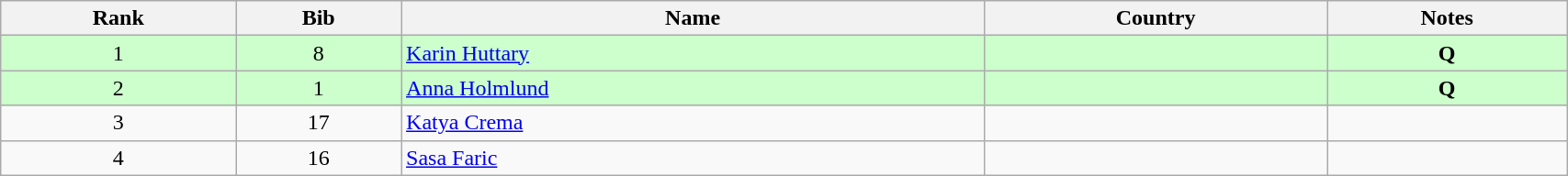<table class="wikitable" style="text-align:center;" width=90%>
<tr>
<th>Rank</th>
<th>Bib</th>
<th>Name</th>
<th>Country</th>
<th>Notes</th>
</tr>
<tr bgcolor="#ccffcc">
<td>1</td>
<td>8</td>
<td align=left><a href='#'>Karin Huttary</a></td>
<td align=left></td>
<td><strong>Q</strong></td>
</tr>
<tr bgcolor="#ccffcc">
<td>2</td>
<td>1</td>
<td align=left><a href='#'>Anna Holmlund</a></td>
<td align=left></td>
<td><strong>Q</strong></td>
</tr>
<tr>
<td>3</td>
<td>17</td>
<td align=left><a href='#'>Katya Crema</a></td>
<td align=left></td>
<td></td>
</tr>
<tr>
<td>4</td>
<td>16</td>
<td align=left><a href='#'>Sasa Faric</a></td>
<td align=left></td>
<td></td>
</tr>
</table>
